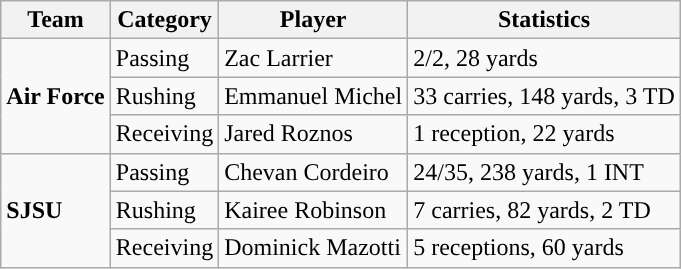<table class="wikitable" style="float: right;">
<tr>
<th>Team</th>
<th>Category</th>
<th>Player</th>
<th>Statistics</th>
</tr>
<tr>
<td rowspan=3><strong>Air Force</strong></td>
<td>Passing</td>
<td>Zac Larrier</td>
<td>2/2, 28 yards</td>
</tr>
<tr>
<td>Rushing</td>
<td>Emmanuel Michel</td>
<td>33 carries, 148 yards, 3 TD</td>
</tr>
<tr>
<td>Receiving</td>
<td>Jared Roznos</td>
<td>1 reception, 22 yards</td>
</tr>
<tr>
<td rowspan=3><strong>SJSU</strong></td>
<td>Passing</td>
<td>Chevan Cordeiro</td>
<td>24/35, 238 yards, 1 INT</td>
</tr>
<tr>
<td>Rushing</td>
<td>Kairee Robinson</td>
<td>7 carries, 82 yards, 2 TD</td>
</tr>
<tr>
<td>Receiving</td>
<td>Dominick Mazotti</td>
<td>5 receptions, 60 yards</td>
</tr>
</table>
